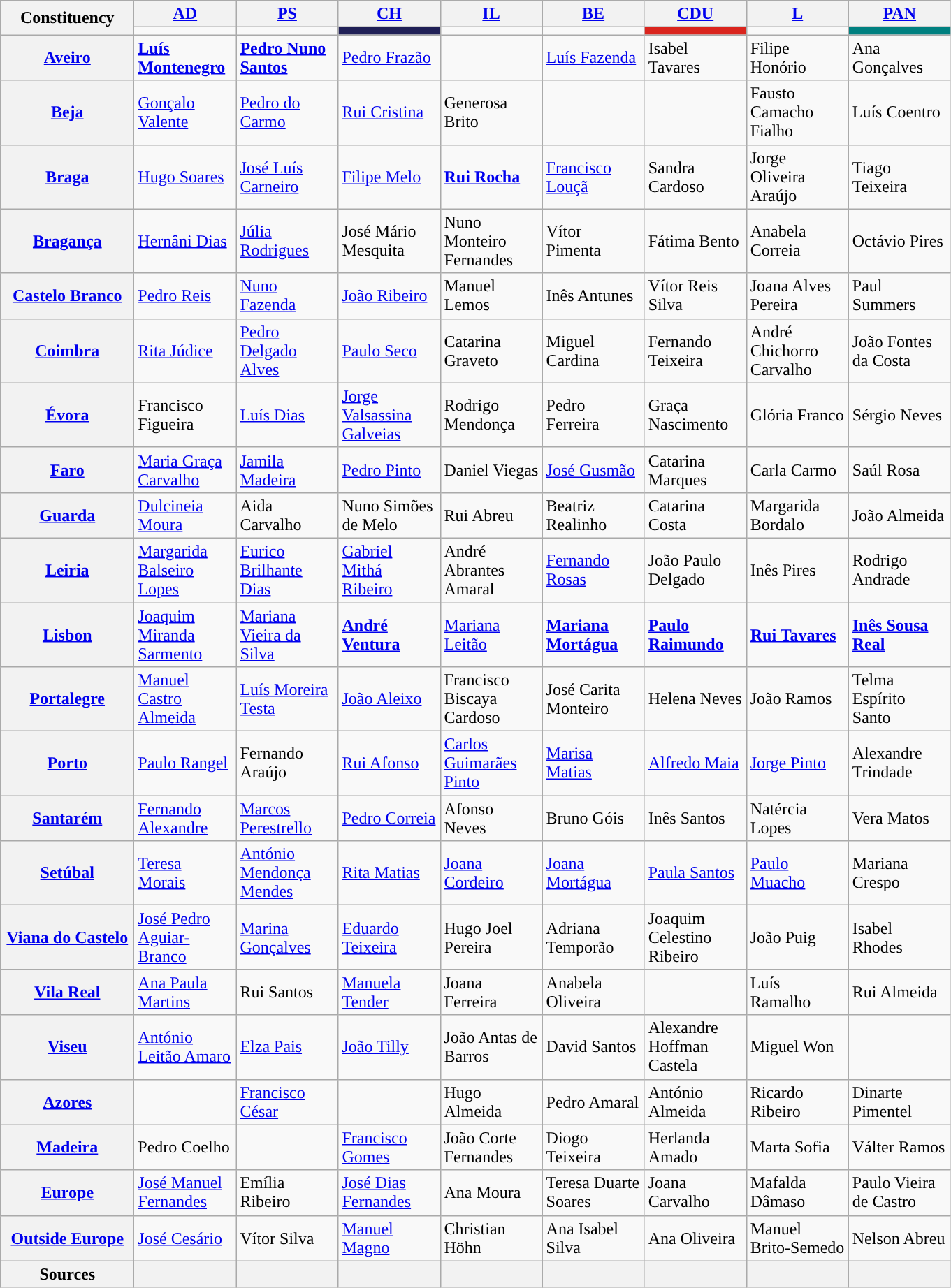<table class="wikitable">
<tr>
<th rowspan="2" style="width:120px;">Constituency</th>
<th style="width:90px;"><a href='#'>AD</a></th>
<th style="width:90px;"><a href='#'>PS</a></th>
<th style="width:90px;"><a href='#'>CH</a></th>
<th style="width:90px;"><a href='#'>IL</a></th>
<th style="width:90px;"><a href='#'>BE</a></th>
<th style="width:90px;"><a href='#'>CDU</a></th>
<th style="width:90px;"><a href='#'>L</a></th>
<th style="width:90px;"><a href='#'>PAN</a></th>
</tr>
<tr>
<td style="background:"></td>
<td style="background:"></td>
<td style="background:#202056;"></td>
<td style="background:"></td>
<td style="background:"></td>
<td style="background:#da251e;"></td>
<td style="background:"></td>
<td style="background:teal;"></td>
</tr>
<tr>
<th><a href='#'>Aveiro</a></th>
<td><strong><a href='#'>Luís Montenegro</a></strong></td>
<td><a href='#'><strong>Pedro Nuno Santos</strong></a></td>
<td><a href='#'>Pedro Frazão</a></td>
<td></td>
<td><a href='#'>Luís Fazenda</a></td>
<td>Isabel Tavares</td>
<td>Filipe Honório</td>
<td>Ana Gonçalves</td>
</tr>
<tr>
<th><a href='#'>Beja</a></th>
<td><a href='#'>Gonçalo Valente</a></td>
<td><a href='#'>Pedro do Carmo</a></td>
<td><a href='#'>Rui Cristina</a></td>
<td>Generosa Brito</td>
<td></td>
<td></td>
<td>Fausto Camacho Fialho</td>
<td>Luís Coentro</td>
</tr>
<tr>
<th><a href='#'>Braga</a></th>
<td><a href='#'>Hugo Soares</a></td>
<td><a href='#'>José Luís Carneiro</a></td>
<td><a href='#'>Filipe Melo</a></td>
<td><strong><a href='#'>Rui Rocha</a></strong></td>
<td><a href='#'>Francisco Louçã</a></td>
<td>Sandra Cardoso</td>
<td>Jorge Oliveira Araújo</td>
<td>Tiago Teixeira</td>
</tr>
<tr>
<th><a href='#'>Bragança</a></th>
<td><a href='#'>Hernâni Dias</a></td>
<td><a href='#'>Júlia Rodrigues</a></td>
<td>José Mário Mesquita</td>
<td>Nuno Monteiro Fernandes</td>
<td>Vítor Pimenta</td>
<td>Fátima Bento</td>
<td>Anabela Correia</td>
<td>Octávio Pires</td>
</tr>
<tr>
<th><a href='#'>Castelo Branco</a></th>
<td><a href='#'>Pedro Reis</a></td>
<td><a href='#'>Nuno Fazenda</a></td>
<td><a href='#'>João Ribeiro</a></td>
<td>Manuel Lemos</td>
<td>Inês Antunes</td>
<td>Vítor Reis Silva</td>
<td>Joana Alves Pereira</td>
<td>Paul Summers</td>
</tr>
<tr>
<th><a href='#'>Coimbra</a></th>
<td><a href='#'>Rita Júdice</a></td>
<td><a href='#'>Pedro Delgado Alves</a></td>
<td><a href='#'>Paulo Seco</a></td>
<td>Catarina Graveto</td>
<td>Miguel Cardina</td>
<td>Fernando Teixeira</td>
<td>André Chichorro Carvalho</td>
<td>João Fontes da Costa</td>
</tr>
<tr>
<th><a href='#'>Évora</a></th>
<td>Francisco Figueira</td>
<td><a href='#'>Luís Dias</a></td>
<td><a href='#'>Jorge Valsassina Galveias</a></td>
<td>Rodrigo Mendonça</td>
<td>Pedro Ferreira</td>
<td>Graça Nascimento</td>
<td>Glória Franco</td>
<td>Sérgio Neves</td>
</tr>
<tr>
<th><a href='#'>Faro</a></th>
<td><a href='#'>Maria Graça Carvalho</a></td>
<td><a href='#'>Jamila Madeira</a></td>
<td><a href='#'>Pedro Pinto</a></td>
<td>Daniel Viegas</td>
<td><a href='#'>José Gusmão</a></td>
<td>Catarina Marques</td>
<td>Carla Carmo</td>
<td>Saúl Rosa</td>
</tr>
<tr>
<th><a href='#'>Guarda</a></th>
<td><a href='#'>Dulcineia Moura</a></td>
<td>Aida Carvalho</td>
<td>Nuno Simões de Melo</td>
<td>Rui Abreu</td>
<td>Beatriz Realinho</td>
<td>Catarina Costa</td>
<td>Margarida Bordalo</td>
<td>João Almeida</td>
</tr>
<tr>
<th><a href='#'>Leiria</a></th>
<td><a href='#'>Margarida Balseiro Lopes</a></td>
<td><a href='#'>Eurico Brilhante Dias</a></td>
<td><a href='#'>Gabriel Mithá Ribeiro</a></td>
<td>André Abrantes Amaral</td>
<td><a href='#'>Fernando Rosas</a></td>
<td>João Paulo Delgado</td>
<td>Inês Pires</td>
<td>Rodrigo Andrade</td>
</tr>
<tr>
<th><a href='#'>Lisbon</a></th>
<td><a href='#'>Joaquim Miranda Sarmento</a></td>
<td><a href='#'>Mariana Vieira da Silva</a></td>
<td><a href='#'><strong>André Ventura</strong></a></td>
<td><a href='#'>Mariana Leitão</a></td>
<td><strong><a href='#'>Mariana Mortágua</a></strong></td>
<td><a href='#'><strong>Paulo Raimundo</strong></a></td>
<td><a href='#'><strong>Rui Tavares</strong></a></td>
<td><a href='#'><strong>Inês Sousa Real</strong></a></td>
</tr>
<tr>
<th><a href='#'>Portalegre</a></th>
<td><a href='#'>Manuel Castro Almeida</a></td>
<td><a href='#'>Luís Moreira Testa</a></td>
<td><a href='#'>João Aleixo</a></td>
<td>Francisco Biscaya Cardoso</td>
<td>José Carita Monteiro</td>
<td>Helena Neves</td>
<td>João Ramos</td>
<td>Telma Espírito Santo</td>
</tr>
<tr>
<th><a href='#'>Porto</a></th>
<td><a href='#'>Paulo Rangel</a></td>
<td>Fernando Araújo</td>
<td><a href='#'>Rui Afonso</a></td>
<td><a href='#'>Carlos Guimarães Pinto</a></td>
<td><a href='#'>Marisa Matias</a></td>
<td><a href='#'>Alfredo Maia</a></td>
<td><a href='#'>Jorge Pinto</a></td>
<td>Alexandre Trindade</td>
</tr>
<tr>
<th><a href='#'>Santarém</a></th>
<td><a href='#'>Fernando Alexandre</a></td>
<td><a href='#'>Marcos Perestrello</a></td>
<td><a href='#'>Pedro Correia</a></td>
<td>Afonso Neves</td>
<td>Bruno Góis</td>
<td>Inês Santos</td>
<td>Natércia Lopes</td>
<td>Vera Matos</td>
</tr>
<tr>
<th><a href='#'>Setúbal</a></th>
<td><a href='#'>Teresa Morais</a></td>
<td><a href='#'>António Mendonça Mendes</a></td>
<td><a href='#'>Rita Matias</a></td>
<td><a href='#'>Joana Cordeiro</a></td>
<td><a href='#'>Joana Mortágua</a></td>
<td><a href='#'>Paula Santos</a></td>
<td><a href='#'>Paulo Muacho</a></td>
<td>Mariana Crespo</td>
</tr>
<tr>
<th><a href='#'>Viana do Castelo</a></th>
<td><a href='#'>José Pedro Aguiar-Branco</a></td>
<td><a href='#'>Marina Gonçalves</a></td>
<td><a href='#'>Eduardo Teixeira</a></td>
<td>Hugo Joel Pereira</td>
<td>Adriana Temporão</td>
<td>Joaquim Celestino Ribeiro</td>
<td>João Puig</td>
<td>Isabel Rhodes</td>
</tr>
<tr>
<th><a href='#'>Vila Real</a></th>
<td><a href='#'>Ana Paula Martins</a></td>
<td>Rui Santos</td>
<td><a href='#'>Manuela Tender</a></td>
<td>Joana Ferreira</td>
<td>Anabela Oliveira</td>
<td></td>
<td>Luís Ramalho</td>
<td>Rui Almeida</td>
</tr>
<tr>
<th><a href='#'>Viseu</a></th>
<td><a href='#'>António Leitão Amaro</a></td>
<td><a href='#'>Elza Pais</a></td>
<td><a href='#'>João Tilly</a></td>
<td>João Antas de Barros</td>
<td>David Santos</td>
<td>Alexandre Hoffman Castela</td>
<td>Miguel Won</td>
<td></td>
</tr>
<tr>
<th><a href='#'>Azores</a></th>
<td></td>
<td><a href='#'>Francisco César</a></td>
<td></td>
<td>Hugo Almeida</td>
<td>Pedro Amaral</td>
<td>António  Almeida</td>
<td>Ricardo Ribeiro</td>
<td>Dinarte Pimentel</td>
</tr>
<tr>
<th><a href='#'>Madeira</a></th>
<td>Pedro Coelho</td>
<td></td>
<td><a href='#'>Francisco Gomes</a></td>
<td>João Corte Fernandes</td>
<td>Diogo Teixeira</td>
<td>Herlanda Amado</td>
<td>Marta Sofia</td>
<td>Válter Ramos</td>
</tr>
<tr>
<th><a href='#'>Europe</a></th>
<td><a href='#'>José Manuel Fernandes</a></td>
<td>Emília Ribeiro</td>
<td><a href='#'>José Dias Fernandes</a></td>
<td>Ana Moura</td>
<td>Teresa Duarte Soares</td>
<td>Joana Carvalho</td>
<td>Mafalda Dâmaso</td>
<td>Paulo Vieira de Castro</td>
</tr>
<tr>
<th><a href='#'>Outside Europe</a></th>
<td><a href='#'>José Cesário</a></td>
<td>Vítor Silva</td>
<td><a href='#'>Manuel Magno</a></td>
<td>Christian Höhn</td>
<td>Ana Isabel Silva</td>
<td>Ana Oliveira</td>
<td>Manuel Brito-Semedo</td>
<td>Nelson Abreu</td>
</tr>
<tr>
<th>Sources</th>
<th></th>
<th></th>
<th></th>
<th></th>
<th></th>
<th></th>
<th></th>
<th></th>
</tr>
</table>
